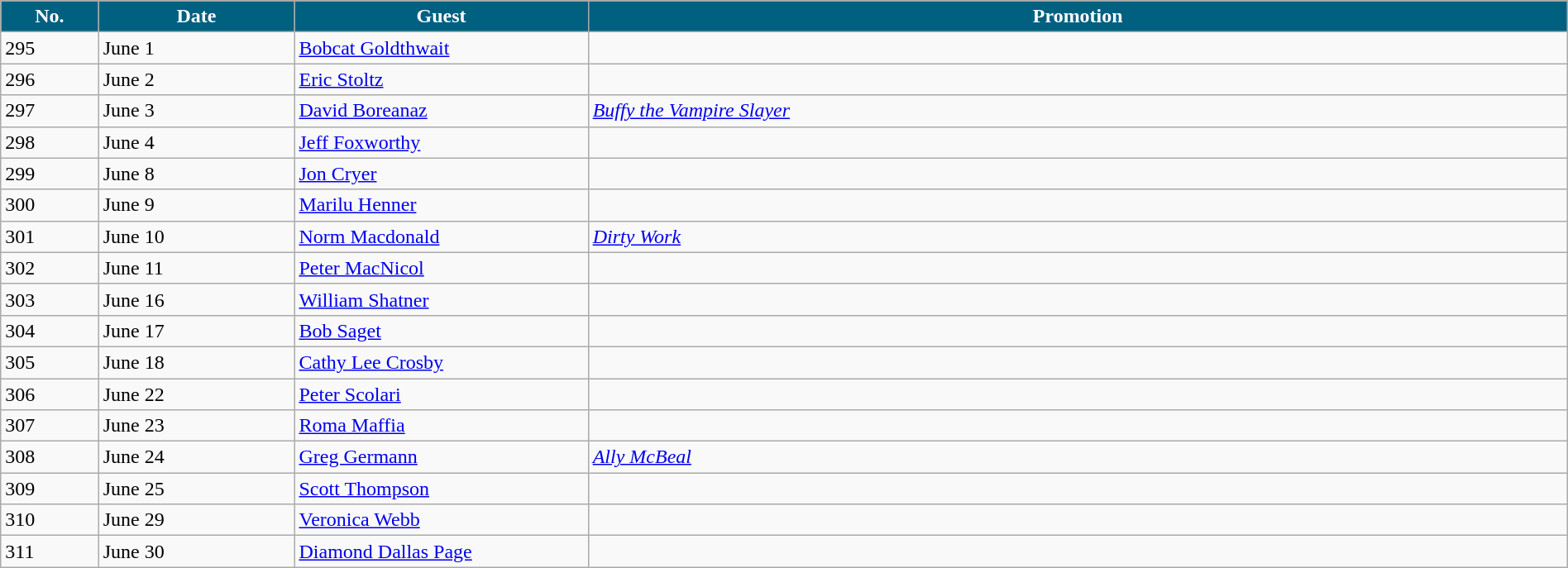<table class="wikitable" width="100%">
<tr>
<th width="5%" style="background:#006080; color:#FFFFFF"><abbr>No.</abbr></th>
<th width="10%" style="background:#006080; color:#FFFFFF">Date</th>
<th width="15%" style="background:#006080; color:#FFFFFF">Guest</th>
<th width="50%" style="background:#006080; color:#FFFFFF">Promotion</th>
</tr>
<tr>
<td>295</td>
<td>June 1</td>
<td><a href='#'>Bobcat Goldthwait</a></td>
<td></td>
</tr>
<tr>
<td>296</td>
<td>June 2</td>
<td><a href='#'>Eric Stoltz</a></td>
<td></td>
</tr>
<tr>
<td>297</td>
<td>June 3</td>
<td><a href='#'>David Boreanaz</a></td>
<td><em><a href='#'>Buffy the Vampire Slayer</a></em></td>
</tr>
<tr>
<td>298</td>
<td>June 4</td>
<td><a href='#'>Jeff Foxworthy</a></td>
<td></td>
</tr>
<tr>
<td>299</td>
<td>June 8</td>
<td><a href='#'>Jon Cryer</a></td>
<td></td>
</tr>
<tr>
<td>300</td>
<td>June 9</td>
<td><a href='#'>Marilu Henner</a></td>
<td></td>
</tr>
<tr>
<td>301</td>
<td>June 10</td>
<td><a href='#'>Norm Macdonald</a></td>
<td><em><a href='#'>Dirty Work</a></em></td>
</tr>
<tr>
<td>302</td>
<td>June 11</td>
<td><a href='#'>Peter MacNicol</a></td>
<td></td>
</tr>
<tr>
<td>303</td>
<td>June 16</td>
<td><a href='#'>William Shatner</a></td>
<td></td>
</tr>
<tr>
<td>304</td>
<td>June 17</td>
<td><a href='#'>Bob Saget</a></td>
<td></td>
</tr>
<tr>
<td>305</td>
<td>June 18</td>
<td><a href='#'>Cathy Lee Crosby</a></td>
<td></td>
</tr>
<tr>
<td>306</td>
<td>June 22</td>
<td><a href='#'>Peter Scolari</a></td>
<td></td>
</tr>
<tr>
<td>307</td>
<td>June 23</td>
<td><a href='#'>Roma Maffia</a></td>
<td></td>
</tr>
<tr>
<td>308</td>
<td>June 24</td>
<td><a href='#'>Greg Germann</a></td>
<td><em><a href='#'>Ally McBeal</a></em></td>
</tr>
<tr>
<td>309</td>
<td>June 25</td>
<td><a href='#'>Scott Thompson</a></td>
<td></td>
</tr>
<tr>
<td>310</td>
<td>June 29</td>
<td><a href='#'>Veronica Webb</a></td>
<td></td>
</tr>
<tr>
<td>311</td>
<td>June 30</td>
<td><a href='#'>Diamond Dallas Page</a></td>
<td></td>
</tr>
</table>
